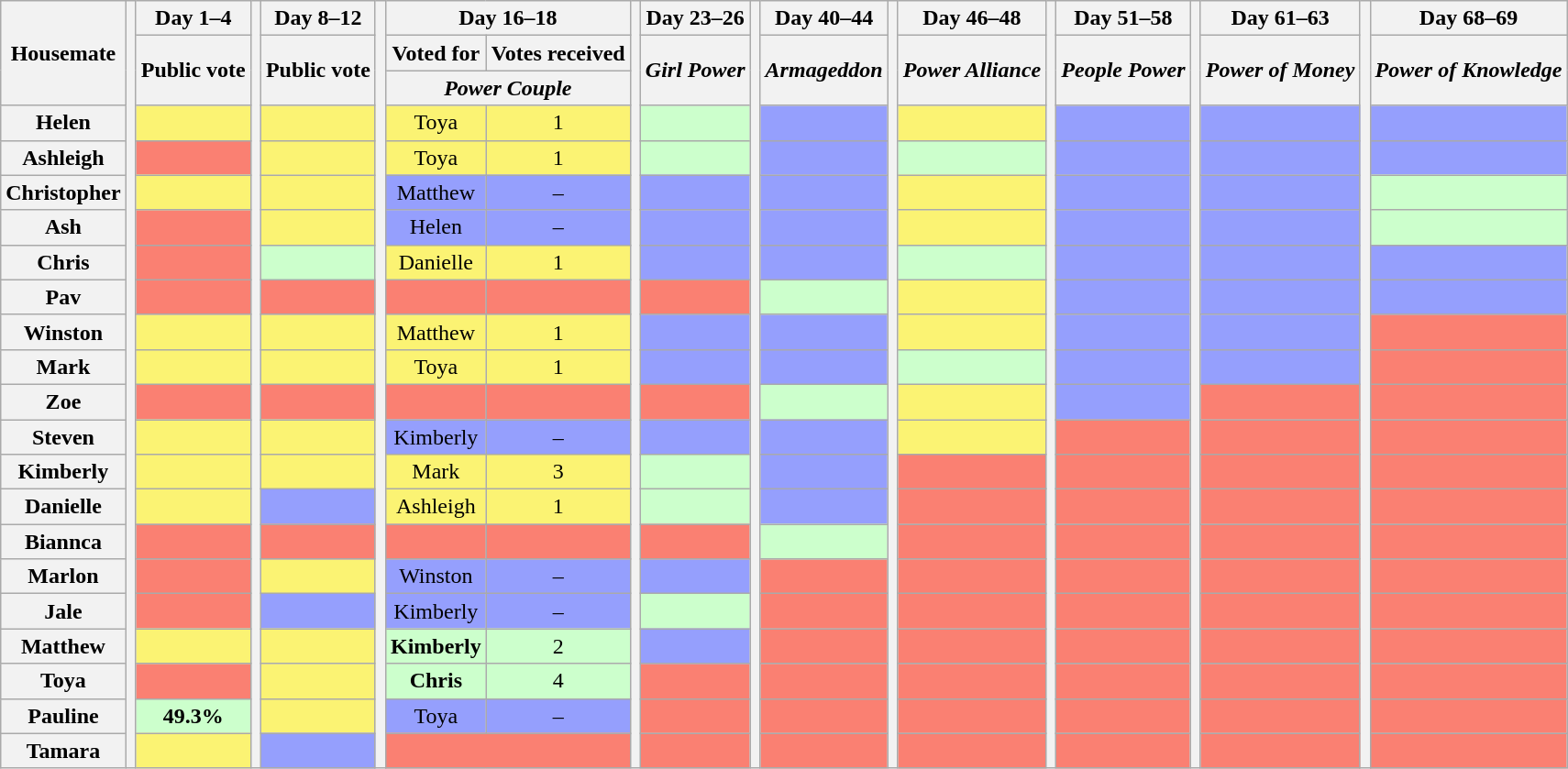<table class="wikitable" style="text-align:center">
<tr>
<th rowspan="3">Housemate</th>
<th rowspan="22"></th>
<th>Day 1–4</th>
<th rowspan="22"></th>
<th>Day 8–12</th>
<th rowspan="22"></th>
<th colspan=2>Day 16–18</th>
<th rowspan="22"></th>
<th>Day 23–26</th>
<th rowspan="22"></th>
<th>Day 40–44</th>
<th rowspan="22"></th>
<th>Day 46–48</th>
<th rowspan="22"></th>
<th>Day 51–58</th>
<th rowspan="22"></th>
<th>Day 61–63</th>
<th rowspan="22"></th>
<th>Day 68–69</th>
</tr>
<tr>
<th rowspan=2>Public vote</th>
<th rowspan=2>Public vote</th>
<th>Voted for</th>
<th>Votes received</th>
<th rowspan=2><em>Girl Power</em></th>
<th rowspan=2><em>Armageddon</em></th>
<th rowspan=2><em>Power Alliance</em></th>
<th rowspan=2><em>People Power</em></th>
<th rowspan=2><em>Power of Money</em></th>
<th rowspan=2><em>Power of Knowledge</em></th>
</tr>
<tr>
<th colspan=2><em>Power Couple</em></th>
</tr>
<tr>
<th>Helen</th>
<td style="background:#FBF373;"></td>
<td style="background:#FBF373;"></td>
<td style="background:#FBF373;">Toya</td>
<td style="background:#FBF373;">1</td>
<td style="background:#cfc;"></td>
<td style="background:#959ffd;"></td>
<td style="background:#FBF373;"></td>
<td style="background:#959ffd;"></td>
<td style="background:#959ffd;"></td>
<td style="background:#959ffd;"></td>
</tr>
<tr>
<th>Ashleigh</th>
<td style="background:salmon;"></td>
<td style="background:#FBF373;"></td>
<td style="background:#FBF373;">Toya</td>
<td style="background:#FBF373;">1</td>
<td style="background:#cfc;"></td>
<td style="background:#959ffd;"></td>
<td style="background:#cfc;"></td>
<td style="background:#959ffd;"></td>
<td style="background:#959ffd;"></td>
<td style="background:#959ffd;"></td>
</tr>
<tr>
<th>Christopher</th>
<td style="background:#FBF373;"></td>
<td style="background:#FBF373;"></td>
<td style="background:#959ffd;">Matthew</td>
<td style="background:#959ffd;">–</td>
<td style="background:#959ffd;"></td>
<td style="background:#959ffd;"></td>
<td style="background:#FBF373;"></td>
<td style="background:#959ffd;"></td>
<td style="background:#959ffd;"></td>
<td style="background:#cfc;"></td>
</tr>
<tr>
<th>Ash</th>
<td style="background:salmon;"></td>
<td style="background:#FBF373;"></td>
<td style="background:#959ffd;">Helen</td>
<td style="background:#959ffd;">–</td>
<td style="background:#959ffd;"></td>
<td style="background:#959ffd;"></td>
<td style="background:#FBF373;"></td>
<td style="background:#959ffd;"></td>
<td style="background:#959ffd;"></td>
<td style="background:#cfc;"></td>
</tr>
<tr>
<th>Chris</th>
<td style="background:salmon;"></td>
<td style="background:#cfc;"></td>
<td style="background:#FBF373;">Danielle</td>
<td style="background:#FBF373;">1</td>
<td style="background:#959ffd;"></td>
<td style="background:#959ffd;"></td>
<td style="background:#cfc;"></td>
<td style="background:#959ffd;"></td>
<td style="background:#959ffd;"></td>
<td style="background:#959ffd;"></td>
</tr>
<tr>
<th>Pav</th>
<td style="background:salmon;"></td>
<td style="background:salmon;"></td>
<td style="background:salmon;"></td>
<td style="background:salmon;"></td>
<td style="background:salmon;"></td>
<td style="background:#cfc;"></td>
<td style="background:#FBF373;"></td>
<td style="background:#959ffd;"></td>
<td style="background:#959ffd;"></td>
<td style="background:#959ffd;"></td>
</tr>
<tr>
<th>Winston</th>
<td style="background:#FBF373;"></td>
<td style="background:#FBF373;"></td>
<td style="background:#FBF373;">Matthew</td>
<td style="background:#FBF373;">1</td>
<td style="background:#959ffd;"></td>
<td style="background:#959ffd;"></td>
<td style="background:#FBF373;"></td>
<td style="background:#959ffd;"></td>
<td style="background:#959ffd;"></td>
<td style="background:salmon;"></td>
</tr>
<tr>
<th>Mark</th>
<td style="background:#FBF373;"></td>
<td style="background:#FBF373;"></td>
<td style="background:#FBF373;">Toya</td>
<td style="background:#FBF373;">1</td>
<td style="background:#959ffd;"></td>
<td style="background:#959ffd;"></td>
<td style="background:#cfc;"></td>
<td style="background:#959ffd;"></td>
<td style="background:#959ffd;"></td>
<td style="background:salmon;"></td>
</tr>
<tr>
<th>Zoe</th>
<td style="background:salmon;"></td>
<td style="background:salmon;"></td>
<td style="background:salmon;"></td>
<td style="background:salmon;"></td>
<td style="background:salmon;"></td>
<td style="background:#cfc;"></td>
<td style="background:#FBF373;"></td>
<td style="background:#959ffd;"></td>
<td style="background:salmon;"></td>
<td style="background:salmon;"></td>
</tr>
<tr>
<th>Steven</th>
<td style="background:#FBF373;"></td>
<td style="background:#FBF373;"></td>
<td style="background:#959ffd;">Kimberly</td>
<td style="background:#959ffd;">–</td>
<td style="background:#959ffd;"></td>
<td style="background:#959ffd;"></td>
<td style="background:#FBF373;"></td>
<td style="background:salmon;"></td>
<td style="background:salmon;"></td>
<td style="background:salmon;"></td>
</tr>
<tr>
<th>Kimberly</th>
<td style="background:#FBF373;"></td>
<td style="background:#FBF373;"></td>
<td style="background:#FBF373;">Mark</td>
<td style="background:#FBF373;">3</td>
<td style="background:#cfc;"></td>
<td style="background:#959ffd;"></td>
<td style="background:salmon;"></td>
<td style="background:salmon;"></td>
<td style="background:salmon;"></td>
<td style="background:salmon;"></td>
</tr>
<tr>
<th>Danielle</th>
<td style="background:#FBF373;"></td>
<td style="background:#959ffd;"></td>
<td style="background:#FBF373;">Ashleigh</td>
<td style="background:#FBF373;">1</td>
<td style="background:#cfc;"></td>
<td style="background:#959ffd;"></td>
<td style="background:salmon;"></td>
<td style="background:salmon;"></td>
<td style="background:salmon;"></td>
<td style="background:salmon;"></td>
</tr>
<tr>
<th>Biannca</th>
<td style="background:salmon;"></td>
<td style="background:salmon;"></td>
<td style="background:salmon;"></td>
<td style="background:salmon;"></td>
<td style="background:salmon;"></td>
<td style="background:#cfc;"></td>
<td style="background:salmon;"></td>
<td style="background:salmon;"></td>
<td style="background:salmon;"></td>
<td style="background:salmon;"></td>
</tr>
<tr>
<th>Marlon</th>
<td style="background:salmon;"></td>
<td style="background:#FBF373;"></td>
<td style="background:#959ffd;">Winston</td>
<td style="background:#959ffd;">–</td>
<td style="background:#959ffd;"></td>
<td style="background:salmon;"></td>
<td style="background:salmon;"></td>
<td style="background:salmon;"></td>
<td style="background:salmon;"></td>
<td style="background:salmon;"></td>
</tr>
<tr>
<th>Jale</th>
<td style="background:salmon;"></td>
<td style="background:#959ffd;"></td>
<td style="background:#959ffd;">Kimberly</td>
<td style="background:#959ffd;">–</td>
<td style="background:#cfc;"></td>
<td style="background:salmon;"></td>
<td style="background:salmon;"></td>
<td style="background:salmon;"></td>
<td style="background:salmon;"></td>
<td style="background:salmon;"></td>
</tr>
<tr>
<th>Matthew</th>
<td style="background:#FBF373;"></td>
<td style="background:#FBF373;"></td>
<td style="background:#cfc;"><strong>Kimberly</strong></td>
<td style="background:#cfc;">2</td>
<td style="background:#959ffd;"></td>
<td style="background:salmon;"></td>
<td style="background:salmon;"></td>
<td style="background:salmon;"></td>
<td style="background:salmon;"></td>
<td style="background:salmon;"></td>
</tr>
<tr>
<th>Toya</th>
<td style="background:salmon;"></td>
<td style="background:#FBF373;"></td>
<td style="background:#cfc;"><strong>Chris</strong></td>
<td style="background:#cfc;">4</td>
<td style="background:salmon;"></td>
<td style="background:salmon;"></td>
<td style="background:salmon;"></td>
<td style="background:salmon;"></td>
<td style="background:salmon;"></td>
<td style="background:salmon;"></td>
</tr>
<tr>
<th>Pauline</th>
<td style="background:#cfc;"><strong>49.3%</strong></td>
<td style="background:#FBF373;"></td>
<td style="background:#959ffd;">Toya</td>
<td style="background:#959ffd;">–</td>
<td style="background:salmon;"></td>
<td style="background:salmon;"></td>
<td style="background:salmon;"></td>
<td style="background:salmon;"></td>
<td style="background:salmon;"></td>
<td style="background:salmon;"></td>
</tr>
<tr>
<th>Tamara</th>
<td style="background:#FBF373;"></td>
<td style="background:#959ffd;"></td>
<td style="background:salmon;" colspan=2></td>
<td style="background:salmon;"></td>
<td style="background:salmon;"></td>
<td style="background:salmon;"></td>
<td style="background:salmon;"></td>
<td style="background:salmon;"></td>
<td style="background:salmon;"></td>
</tr>
</table>
